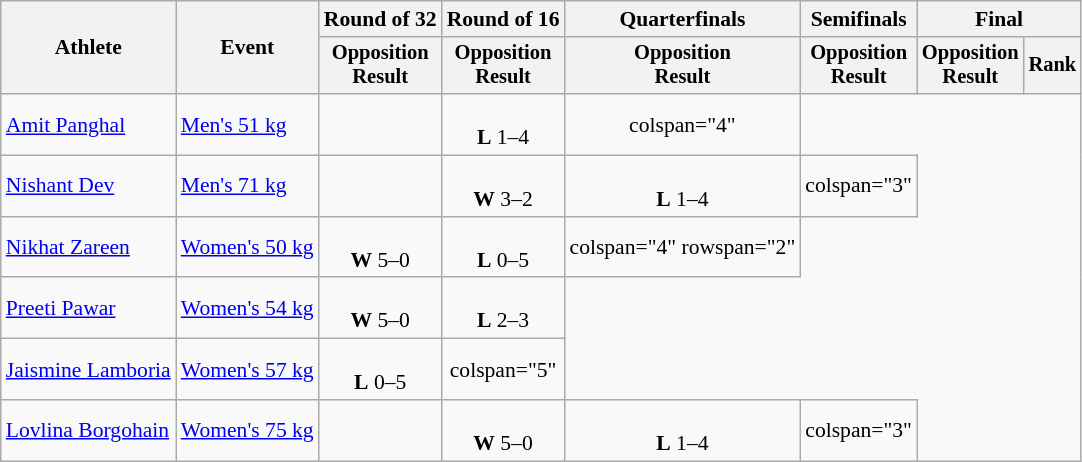<table class="wikitable" style="font-size:90%">
<tr>
<th rowspan="2">Athlete</th>
<th rowspan="2">Event</th>
<th>Round of 32</th>
<th>Round of 16</th>
<th>Quarterfinals</th>
<th>Semifinals</th>
<th colspan=2>Final</th>
</tr>
<tr style="font-size:95%">
<th>Opposition<br>Result</th>
<th>Opposition<br>Result</th>
<th>Opposition<br>Result</th>
<th>Opposition<br>Result</th>
<th>Opposition<br>Result</th>
<th>Rank</th>
</tr>
<tr align=center>
<td align=left><a href='#'>Amit Panghal</a></td>
<td align=left><a href='#'>Men's 51 kg</a></td>
<td></td>
<td><br><strong>L</strong> 1–4</td>
<td>colspan="4" </td>
</tr>
<tr align=center>
<td align=left><a href='#'>Nishant Dev</a></td>
<td align=left><a href='#'>Men's 71 kg</a></td>
<td></td>
<td><br><strong>W</strong> 3–2</td>
<td><br><strong>L</strong> 1–4</td>
<td>colspan="3" </td>
</tr>
<tr align=center>
<td align=left><a href='#'>Nikhat Zareen</a></td>
<td align=left><a href='#'>Women's 50 kg</a></td>
<td><br><strong>W</strong> 5–0</td>
<td><br><strong>L</strong> 0–5</td>
<td>colspan="4" rowspan="2"</td>
</tr>
<tr align=center>
<td align=left><a href='#'>Preeti Pawar</a></td>
<td align=left><a href='#'>Women's 54 kg</a></td>
<td><br><strong>W</strong> 5–0</td>
<td><br><strong>L</strong> 2–3</td>
</tr>
<tr align=center>
<td align=left><a href='#'>Jaismine Lamboria</a></td>
<td align=left><a href='#'>Women's 57 kg</a></td>
<td><br><strong>L</strong> 0–5</td>
<td>colspan="5" </td>
</tr>
<tr align=center>
<td align=left><a href='#'>Lovlina Borgohain</a></td>
<td align=left><a href='#'>Women's 75 kg</a></td>
<td></td>
<td><br><strong>W</strong> 5–0</td>
<td><br><strong>L</strong> 1–4</td>
<td>colspan="3" </td>
</tr>
</table>
